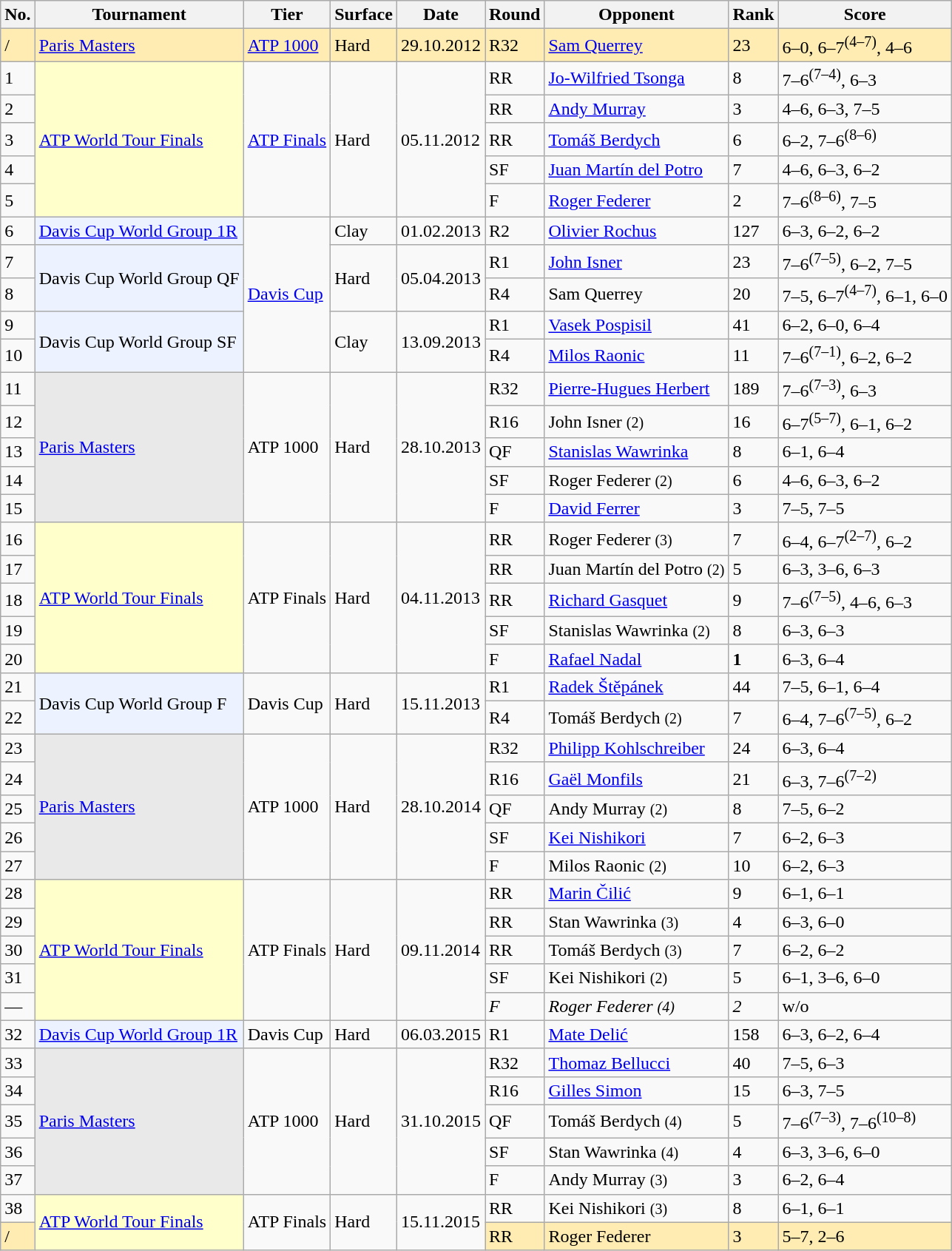<table class="wikitable nowrap">
<tr>
<th>No.</th>
<th>Tournament</th>
<th>Tier</th>
<th>Surface</th>
<th>Date</th>
<th>Round</th>
<th>Opponent</th>
<th>Rank</th>
<th>Score</th>
</tr>
<tr bgcolor=#FFECB2>
<td data-sort-value="0">/</td>
<td><a href='#'>Paris Masters</a></td>
<td><a href='#'>ATP 1000</a></td>
<td>Hard</td>
<td>29.10.2012</td>
<td data-sort-value="32">R32</td>
<td> <a href='#'>Sam Querrey</a></td>
<td>23</td>
<td>6–0, 6–7<sup>(4–7)</sup>, 4–6</td>
</tr>
<tr>
<td>1</td>
<td bgcolor=#ffffcc rowspan=5><a href='#'>ATP World Tour Finals</a></td>
<td rowspan="5"><a href='#'>ATP Finals</a></td>
<td rowspan="5">Hard</td>
<td rowspan="5">05.11.2012</td>
<td data-sort-value="8">RR</td>
<td> <a href='#'>Jo-Wilfried Tsonga</a></td>
<td>8</td>
<td>7–6<sup>(7–4)</sup>, 6–3</td>
</tr>
<tr>
<td>2</td>
<td data-sort-value="8">RR</td>
<td> <a href='#'>Andy Murray</a></td>
<td>3</td>
<td>4–6, 6–3, 7–5</td>
</tr>
<tr>
<td>3</td>
<td data-sort-value="8">RR</td>
<td> <a href='#'>Tomáš Berdych</a></td>
<td>6</td>
<td>6–2, 7–6<sup>(8–6)</sup></td>
</tr>
<tr>
<td>4</td>
<td data-sort-value="4">SF</td>
<td> <a href='#'>Juan Martín del Potro</a></td>
<td>7</td>
<td>4–6, 6–3, 6–2</td>
</tr>
<tr>
<td>5</td>
<td data-sort-value="2">F</td>
<td> <a href='#'>Roger Federer</a></td>
<td>2</td>
<td>7–6<sup>(8–6)</sup>, 7–5</td>
</tr>
<tr>
<td>6</td>
<td bgcolor=#ECF2FF rowspan=1><a href='#'>Davis Cup World Group 1R</a></td>
<td rowspan="5"><a href='#'>Davis Cup</a></td>
<td rowspan="1">Clay</td>
<td rowspan="1">01.02.2013</td>
<td>R2</td>
<td> <a href='#'>Olivier Rochus</a></td>
<td>127</td>
<td>6–3, 6–2, 6–2</td>
</tr>
<tr>
<td>7</td>
<td bgcolor=#ECF2FF rowspan=2>Davis Cup World Group QF</td>
<td rowspan="2">Hard</td>
<td rowspan=2>05.04.2013</td>
<td>R1</td>
<td> <a href='#'>John Isner</a></td>
<td>23</td>
<td>7–6<sup>(7–5)</sup>, 6–2, 7–5</td>
</tr>
<tr>
<td>8</td>
<td>R4</td>
<td> Sam Querrey</td>
<td>20</td>
<td>7–5, 6–7<sup>(4–7)</sup>, 6–1, 6–0</td>
</tr>
<tr>
<td>9</td>
<td bgcolor=#ECF2FF rowspan=2>Davis Cup World Group SF</td>
<td rowspan="2">Clay</td>
<td rowspan="2">13.09.2013</td>
<td>R1</td>
<td> <a href='#'>Vasek Pospisil</a></td>
<td>41</td>
<td>6–2, 6–0, 6–4</td>
</tr>
<tr>
<td>10</td>
<td>R4</td>
<td> <a href='#'>Milos Raonic</a></td>
<td>11</td>
<td>7–6<sup>(7–1)</sup>, 6–2, 6–2</td>
</tr>
<tr>
<td>11</td>
<td bgcolor=#E9E9E9 rowspan=5><a href='#'>Paris Masters</a></td>
<td rowspan="5">ATP 1000</td>
<td rowspan="5">Hard</td>
<td rowspan="5">28.10.2013</td>
<td data-sort-value="32">R32</td>
<td> <a href='#'>Pierre-Hugues Herbert</a></td>
<td>189</td>
<td>7–6<sup>(7–3)</sup>, 6–3</td>
</tr>
<tr>
<td>12</td>
<td data-sort-value="16">R16</td>
<td> John Isner <small>(2)</small></td>
<td>16</td>
<td>6–7<sup>(5–7)</sup>, 6–1, 6–2</td>
</tr>
<tr>
<td>13</td>
<td data-sort-value="8">QF</td>
<td> <a href='#'>Stanislas Wawrinka</a></td>
<td>8</td>
<td>6–1, 6–4</td>
</tr>
<tr>
<td>14</td>
<td data-sort-value="4">SF</td>
<td> Roger Federer <small>(2)</small></td>
<td>6</td>
<td>4–6, 6–3, 6–2</td>
</tr>
<tr>
<td>15</td>
<td data-sort-value="2">F</td>
<td> <a href='#'>David Ferrer</a></td>
<td>3</td>
<td>7–5, 7–5</td>
</tr>
<tr>
<td>16</td>
<td bgcolor=#ffffcc rowspan=5><a href='#'>ATP World Tour Finals</a></td>
<td rowspan="5">ATP Finals</td>
<td rowspan="5">Hard</td>
<td rowspan="5">04.11.2013</td>
<td data-sort-value="8">RR</td>
<td> Roger Federer <small>(3)</small></td>
<td>7</td>
<td>6–4, 6–7<sup>(2–7)</sup>, 6–2</td>
</tr>
<tr>
<td>17</td>
<td data-sort-value="8">RR</td>
<td> Juan Martín del Potro <small>(2)</small></td>
<td>5</td>
<td>6–3, 3–6, 6–3</td>
</tr>
<tr>
<td>18</td>
<td data-sort-value="8">RR</td>
<td> <a href='#'>Richard Gasquet</a></td>
<td>9</td>
<td>7–6<sup>(7–5)</sup>, 4–6, 6–3</td>
</tr>
<tr>
<td>19</td>
<td data-sort-value="4">SF</td>
<td> Stanislas Wawrinka <small>(2)</small></td>
<td>8</td>
<td>6–3, 6–3</td>
</tr>
<tr>
<td>20</td>
<td data-sort-value="2">F</td>
<td> <a href='#'>Rafael Nadal</a></td>
<td><strong>1</strong></td>
<td>6–3, 6–4</td>
</tr>
<tr>
<td>21</td>
<td bgcolor=#ECF2FF rowspan=2>Davis Cup World Group F</td>
<td rowspan="2">Davis Cup</td>
<td rowspan="2">Hard</td>
<td rowspan="2">15.11.2013</td>
<td>R1</td>
<td> <a href='#'>Radek Štěpánek</a></td>
<td>44</td>
<td>7–5, 6–1, 6–4</td>
</tr>
<tr>
<td>22</td>
<td>R4</td>
<td> Tomáš Berdych <small>(2)</small></td>
<td>7</td>
<td>6–4, 7–6<sup>(7–5)</sup>, 6–2</td>
</tr>
<tr>
<td>23</td>
<td bgcolor=#E9E9E9 rowspan=5><a href='#'>Paris Masters</a></td>
<td rowspan="5">ATP 1000</td>
<td rowspan="5">Hard</td>
<td rowspan="5">28.10.2014</td>
<td data-sort-value="32">R32</td>
<td> <a href='#'>Philipp Kohlschreiber</a></td>
<td>24</td>
<td>6–3, 6–4</td>
</tr>
<tr>
<td>24</td>
<td data-sort-value="16">R16</td>
<td> <a href='#'>Gaël Monfils</a></td>
<td>21</td>
<td>6–3, 7–6<sup>(7–2)</sup></td>
</tr>
<tr>
<td>25</td>
<td data-sort-value="8">QF</td>
<td> Andy Murray <small>(2)</small></td>
<td>8</td>
<td>7–5, 6–2</td>
</tr>
<tr>
<td>26</td>
<td data-sort-value="4">SF</td>
<td> <a href='#'>Kei Nishikori</a></td>
<td>7</td>
<td>6–2, 6–3</td>
</tr>
<tr>
<td>27</td>
<td data-sort-value="2">F</td>
<td> Milos Raonic <small>(2)</small></td>
<td>10</td>
<td>6–2, 6–3</td>
</tr>
<tr>
<td>28</td>
<td bgcolor=#ffffcc rowspan=5><a href='#'>ATP World Tour Finals</a></td>
<td rowspan="5">ATP Finals</td>
<td rowspan="5">Hard</td>
<td rowspan="5">09.11.2014</td>
<td data-sort-value="8">RR</td>
<td> <a href='#'>Marin Čilić</a></td>
<td>9</td>
<td>6–1, 6–1</td>
</tr>
<tr>
<td>29</td>
<td data-sort-value="8">RR</td>
<td> Stan Wawrinka <small>(3)</small></td>
<td>4</td>
<td>6–3, 6–0</td>
</tr>
<tr>
<td>30</td>
<td data-sort-value="8">RR</td>
<td> Tomáš Berdych <small>(3)</small></td>
<td>7</td>
<td>6–2, 6–2</td>
</tr>
<tr>
<td>31</td>
<td data-sort-value="4">SF</td>
<td> Kei Nishikori <small>(2)</small></td>
<td>5</td>
<td>6–1, 3–6, 6–0</td>
</tr>
<tr>
<td data-sort-value="31.5">—</td>
<td data-sort-value="2"><em>F</em></td>
<td> <em>Roger Federer <small>(4)</small></em></td>
<td><em>2</em></td>
<td>w/o</td>
</tr>
<tr>
<td>32</td>
<td bgcolor=#ECF2FF rowspan=1><a href='#'>Davis Cup World Group 1R</a></td>
<td rowspan="1">Davis Cup</td>
<td rowspan="1">Hard</td>
<td rowspan="1">06.03.2015</td>
<td>R1</td>
<td> <a href='#'>Mate Delić</a></td>
<td>158</td>
<td>6–3, 6–2, 6–4</td>
</tr>
<tr>
<td>33</td>
<td bgcolor=#E9E9E9 rowspan=5><a href='#'>Paris Masters</a></td>
<td rowspan="5">ATP 1000</td>
<td rowspan="5">Hard</td>
<td rowspan="5">31.10.2015</td>
<td data-sort-value="32">R32</td>
<td> <a href='#'>Thomaz Bellucci</a></td>
<td>40</td>
<td>7–5, 6–3</td>
</tr>
<tr>
<td>34</td>
<td data-sort-value="16">R16</td>
<td> <a href='#'>Gilles Simon</a></td>
<td>15</td>
<td>6–3, 7–5</td>
</tr>
<tr>
<td>35</td>
<td data-sort-value="8">QF</td>
<td> Tomáš Berdych <small>(4)</small></td>
<td>5</td>
<td>7–6<sup>(7–3)</sup>, 7–6<sup>(10–8)</sup></td>
</tr>
<tr>
<td>36</td>
<td data-sort-value="4">SF</td>
<td> Stan Wawrinka <small>(4)</small></td>
<td>4</td>
<td>6–3, 3–6, 6–0</td>
</tr>
<tr>
<td>37</td>
<td data-sort-value="2">F</td>
<td> Andy Murray <small>(3)</small></td>
<td>3</td>
<td>6–2, 6–4</td>
</tr>
<tr>
<td>38</td>
<td bgcolor=#ffffcc rowspan=2><a href='#'>ATP World Tour Finals</a></td>
<td rowspan="2">ATP Finals</td>
<td rowspan="2">Hard</td>
<td rowspan="2">15.11.2015</td>
<td data-sort-value="8">RR</td>
<td> Kei Nishikori <small>(3)</small></td>
<td>8</td>
<td>6–1, 6–1</td>
</tr>
<tr bgcolor=#FFECB2>
<td data-sort-value="1000">/</td>
<td data-sort-value="8">RR</td>
<td> Roger Federer</td>
<td>3</td>
<td>5–7, 2–6</td>
</tr>
</table>
